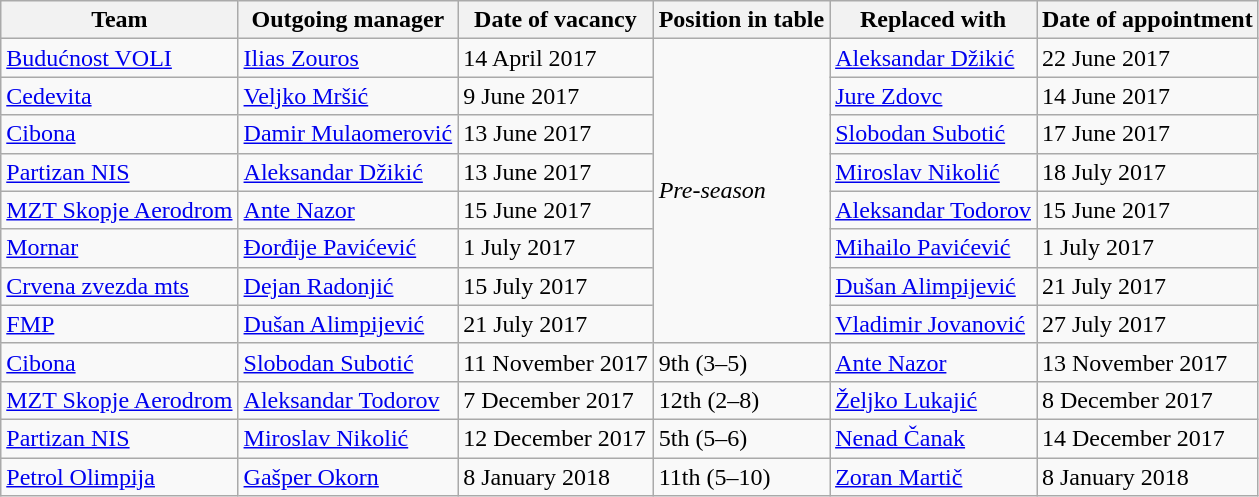<table class="wikitable sortable">
<tr>
<th>Team</th>
<th>Outgoing manager</th>
<th>Date of vacancy</th>
<th>Position in table</th>
<th>Replaced with</th>
<th>Date of appointment</th>
</tr>
<tr>
<td><a href='#'>Budućnost VOLI</a></td>
<td> <a href='#'>Ilias Zouros</a></td>
<td>14 April 2017</td>
<td rowspan=8><em>Pre-season</em></td>
<td> <a href='#'>Aleksandar Džikić</a></td>
<td>22 June 2017</td>
</tr>
<tr>
<td><a href='#'>Cedevita</a></td>
<td> <a href='#'>Veljko Mršić</a></td>
<td>9 June 2017</td>
<td> <a href='#'>Jure Zdovc</a></td>
<td>14 June 2017</td>
</tr>
<tr>
<td><a href='#'>Cibona</a></td>
<td> <a href='#'>Damir Mulaomerović</a></td>
<td>13 June 2017</td>
<td> <a href='#'>Slobodan Subotić</a></td>
<td>17 June 2017</td>
</tr>
<tr>
<td><a href='#'>Partizan NIS</a></td>
<td> <a href='#'>Aleksandar Džikić</a></td>
<td>13 June 2017</td>
<td> <a href='#'>Miroslav Nikolić</a></td>
<td>18 July 2017</td>
</tr>
<tr>
<td><a href='#'>MZT Skopje Aerodrom</a></td>
<td> <a href='#'>Ante Nazor</a></td>
<td>15 June 2017</td>
<td> <a href='#'>Aleksandar Todorov</a></td>
<td>15 June 2017</td>
</tr>
<tr>
<td><a href='#'>Mornar</a></td>
<td> <a href='#'>Đorđije Pavićević</a></td>
<td>1 July 2017</td>
<td> <a href='#'>Mihailo Pavićević</a></td>
<td>1 July 2017</td>
</tr>
<tr>
<td><a href='#'>Crvena zvezda mts</a></td>
<td> <a href='#'>Dejan Radonjić</a></td>
<td>15 July 2017</td>
<td> <a href='#'>Dušan Alimpijević</a></td>
<td>21 July 2017</td>
</tr>
<tr>
<td><a href='#'>FMP</a></td>
<td> <a href='#'>Dušan Alimpijević</a></td>
<td>21 July 2017</td>
<td> <a href='#'>Vladimir Jovanović</a></td>
<td>27 July 2017</td>
</tr>
<tr>
<td><a href='#'>Cibona</a></td>
<td> <a href='#'>Slobodan Subotić</a></td>
<td>11 November 2017</td>
<td>9th (3–5)</td>
<td> <a href='#'>Ante Nazor</a></td>
<td>13 November 2017</td>
</tr>
<tr>
<td><a href='#'>MZT Skopje Aerodrom</a></td>
<td> <a href='#'>Aleksandar Todorov</a></td>
<td>7 December 2017</td>
<td>12th (2–8)</td>
<td> <a href='#'>Željko Lukajić</a></td>
<td>8 December 2017</td>
</tr>
<tr>
<td><a href='#'>Partizan NIS</a></td>
<td> <a href='#'>Miroslav Nikolić</a></td>
<td>12 December 2017</td>
<td>5th (5–6)</td>
<td> <a href='#'>Nenad Čanak</a></td>
<td>14 December 2017</td>
</tr>
<tr>
<td><a href='#'>Petrol Olimpija</a></td>
<td> <a href='#'>Gašper Okorn</a></td>
<td>8 January 2018</td>
<td>11th (5–10)</td>
<td> <a href='#'>Zoran Martič</a></td>
<td>8 January 2018</td>
</tr>
</table>
